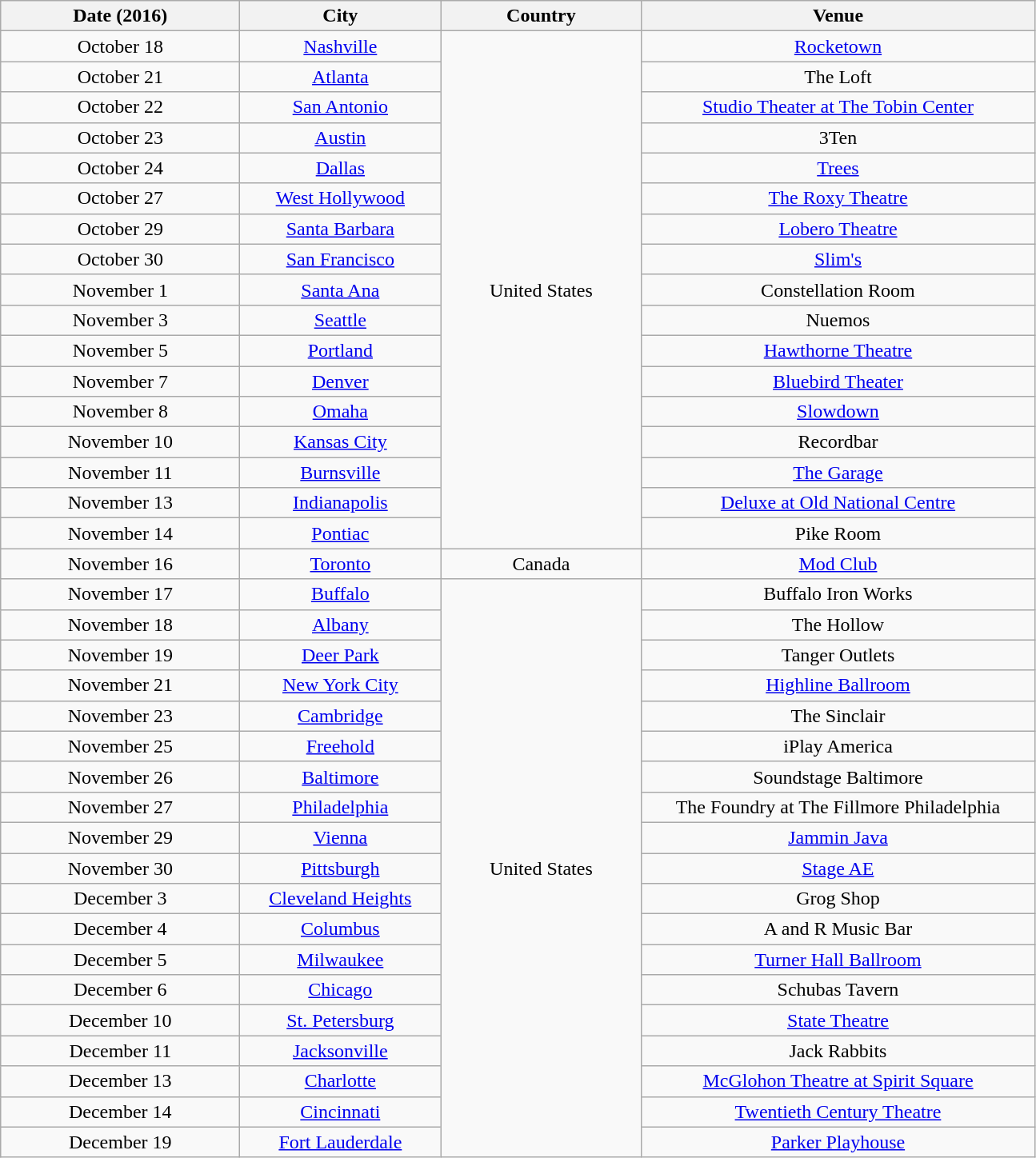<table class="wikitable" style="text-align:center;">
<tr>
<th scope="col" style="width:12em;">Date (2016)</th>
<th scope="col" style="width:10em;">City</th>
<th scope="col" style="width:10em;">Country</th>
<th scope="col" style="width:20em;">Venue</th>
</tr>
<tr>
<td>October 18</td>
<td><a href='#'>Nashville</a></td>
<td rowspan="17">United States</td>
<td><a href='#'>Rocketown</a></td>
</tr>
<tr>
<td>October 21</td>
<td><a href='#'>Atlanta</a></td>
<td>The Loft</td>
</tr>
<tr>
<td>October 22</td>
<td><a href='#'>San Antonio</a></td>
<td><a href='#'>Studio Theater at The Tobin Center</a></td>
</tr>
<tr>
<td>October 23</td>
<td><a href='#'>Austin</a></td>
<td>3Ten</td>
</tr>
<tr>
<td>October 24</td>
<td><a href='#'>Dallas</a></td>
<td><a href='#'>Trees</a></td>
</tr>
<tr>
<td>October 27</td>
<td><a href='#'>West Hollywood</a></td>
<td><a href='#'>The Roxy Theatre</a></td>
</tr>
<tr>
<td>October 29</td>
<td><a href='#'>Santa Barbara</a></td>
<td><a href='#'>Lobero Theatre</a></td>
</tr>
<tr>
<td>October 30</td>
<td><a href='#'>San Francisco</a></td>
<td><a href='#'>Slim's</a></td>
</tr>
<tr>
<td>November 1</td>
<td><a href='#'>Santa Ana</a></td>
<td>Constellation Room</td>
</tr>
<tr>
<td>November 3</td>
<td><a href='#'>Seattle</a></td>
<td>Nuemos</td>
</tr>
<tr>
<td>November 5</td>
<td><a href='#'>Portland</a></td>
<td><a href='#'>Hawthorne Theatre</a></td>
</tr>
<tr>
<td>November 7</td>
<td><a href='#'>Denver</a></td>
<td><a href='#'>Bluebird Theater</a></td>
</tr>
<tr>
<td>November 8</td>
<td><a href='#'>Omaha</a></td>
<td><a href='#'>Slowdown</a></td>
</tr>
<tr>
<td>November 10</td>
<td><a href='#'>Kansas City</a></td>
<td>Recordbar</td>
</tr>
<tr>
<td>November 11</td>
<td><a href='#'>Burnsville</a></td>
<td><a href='#'>The Garage</a></td>
</tr>
<tr>
<td>November 13</td>
<td><a href='#'>Indianapolis</a></td>
<td><a href='#'>Deluxe at Old National Centre</a></td>
</tr>
<tr>
<td>November 14</td>
<td><a href='#'>Pontiac</a></td>
<td>Pike Room</td>
</tr>
<tr>
<td>November 16</td>
<td><a href='#'>Toronto</a></td>
<td>Canada</td>
<td><a href='#'>Mod Club</a></td>
</tr>
<tr>
<td>November 17</td>
<td><a href='#'>Buffalo</a></td>
<td rowspan="19">United States</td>
<td>Buffalo Iron Works</td>
</tr>
<tr>
<td>November 18</td>
<td><a href='#'>Albany</a></td>
<td>The Hollow</td>
</tr>
<tr>
<td>November 19</td>
<td><a href='#'>Deer Park</a></td>
<td>Tanger Outlets</td>
</tr>
<tr>
<td>November 21</td>
<td><a href='#'>New York City</a></td>
<td><a href='#'>Highline Ballroom</a></td>
</tr>
<tr>
<td>November 23</td>
<td><a href='#'>Cambridge</a></td>
<td>The Sinclair</td>
</tr>
<tr>
<td>November 25</td>
<td><a href='#'>Freehold</a></td>
<td>iPlay America</td>
</tr>
<tr>
<td>November 26</td>
<td><a href='#'>Baltimore</a></td>
<td>Soundstage Baltimore</td>
</tr>
<tr>
<td>November 27</td>
<td><a href='#'>Philadelphia</a></td>
<td>The Foundry at The Fillmore Philadelphia</td>
</tr>
<tr>
<td>November 29</td>
<td><a href='#'>Vienna</a></td>
<td><a href='#'>Jammin Java</a></td>
</tr>
<tr>
<td>November 30</td>
<td><a href='#'>Pittsburgh</a></td>
<td><a href='#'>Stage AE</a></td>
</tr>
<tr>
<td>December 3</td>
<td><a href='#'>Cleveland Heights</a></td>
<td>Grog Shop</td>
</tr>
<tr>
<td>December 4</td>
<td><a href='#'>Columbus</a></td>
<td>A and R Music Bar</td>
</tr>
<tr>
<td>December 5</td>
<td><a href='#'>Milwaukee</a></td>
<td><a href='#'>Turner Hall Ballroom</a></td>
</tr>
<tr>
<td>December 6</td>
<td><a href='#'>Chicago</a></td>
<td>Schubas Tavern</td>
</tr>
<tr>
<td>December 10</td>
<td><a href='#'>St. Petersburg</a></td>
<td><a href='#'>State Theatre</a></td>
</tr>
<tr>
<td>December 11</td>
<td><a href='#'>Jacksonville</a></td>
<td>Jack Rabbits</td>
</tr>
<tr>
<td>December 13</td>
<td><a href='#'>Charlotte</a></td>
<td><a href='#'>McGlohon Theatre at Spirit Square</a></td>
</tr>
<tr>
<td>December 14</td>
<td><a href='#'>Cincinnati</a></td>
<td><a href='#'>Twentieth Century Theatre</a></td>
</tr>
<tr>
<td>December 19</td>
<td><a href='#'>Fort Lauderdale</a></td>
<td><a href='#'>Parker Playhouse</a></td>
</tr>
</table>
